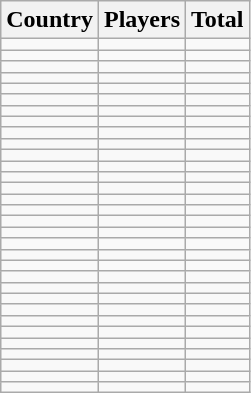<table class="wikitable sortable" style="border-collapse:collapse">
<tr>
<th>Country</th>
<th>Players</th>
<th>Total</th>
</tr>
<tr>
<td></td>
<td align="center"></td>
<td align="center"></td>
</tr>
<tr>
<td></td>
<td align="center"></td>
<td align="center"></td>
</tr>
<tr>
<td></td>
<td align="center"></td>
<td align="center"></td>
</tr>
<tr>
<td></td>
<td align="center"></td>
<td align="center"></td>
</tr>
<tr>
<td></td>
<td align="center"></td>
<td align="center"></td>
</tr>
<tr>
<td></td>
<td align="center"></td>
<td align="center"></td>
</tr>
<tr>
<td></td>
<td align="center"></td>
<td align="center"></td>
</tr>
<tr>
<td></td>
<td align="center"></td>
<td align="center"></td>
</tr>
<tr>
<td></td>
<td align="center"></td>
<td align="center"></td>
</tr>
<tr>
<td></td>
<td align="center"></td>
<td align="center"></td>
</tr>
<tr>
<td></td>
<td align="center"></td>
<td align="center"></td>
</tr>
<tr>
<td></td>
<td align="center"></td>
<td align="center"></td>
</tr>
<tr>
<td></td>
<td align="center"></td>
<td align="center"></td>
</tr>
<tr>
<td></td>
<td align="center"></td>
<td align="center"></td>
</tr>
<tr>
<td></td>
<td align="center"></td>
<td align="center"></td>
</tr>
<tr>
<td></td>
<td align="center"></td>
<td align="center"></td>
</tr>
<tr>
<td></td>
<td align="center"></td>
<td align="center"></td>
</tr>
<tr>
<td></td>
<td align="center"></td>
<td align="center"></td>
</tr>
<tr>
<td></td>
<td align="center"></td>
<td align="center"></td>
</tr>
<tr>
<td></td>
<td align="center"></td>
<td align="center"></td>
</tr>
<tr>
<td></td>
<td align="center"></td>
<td align="center"></td>
</tr>
<tr>
<td></td>
<td align="center"></td>
<td align="center"></td>
</tr>
<tr>
<td></td>
<td align="center"></td>
<td align="center"></td>
</tr>
<tr>
<td></td>
<td align="center"></td>
<td align="center"></td>
</tr>
<tr>
<td></td>
<td align="center"></td>
<td align="center"></td>
</tr>
<tr>
<td></td>
<td align="center"></td>
<td align="center"></td>
</tr>
<tr>
<td></td>
<td align="center"></td>
<td align="center"></td>
</tr>
<tr>
<td></td>
<td align="center"></td>
<td align="center"></td>
</tr>
<tr>
<td></td>
<td align="center"></td>
<td align="center"></td>
</tr>
<tr>
<td></td>
<td align="center"></td>
<td align="center"></td>
</tr>
<tr>
<td></td>
<td align="center"></td>
<td align="center"></td>
</tr>
<tr>
<td></td>
<td align="center"></td>
<td align="center"></td>
</tr>
</table>
